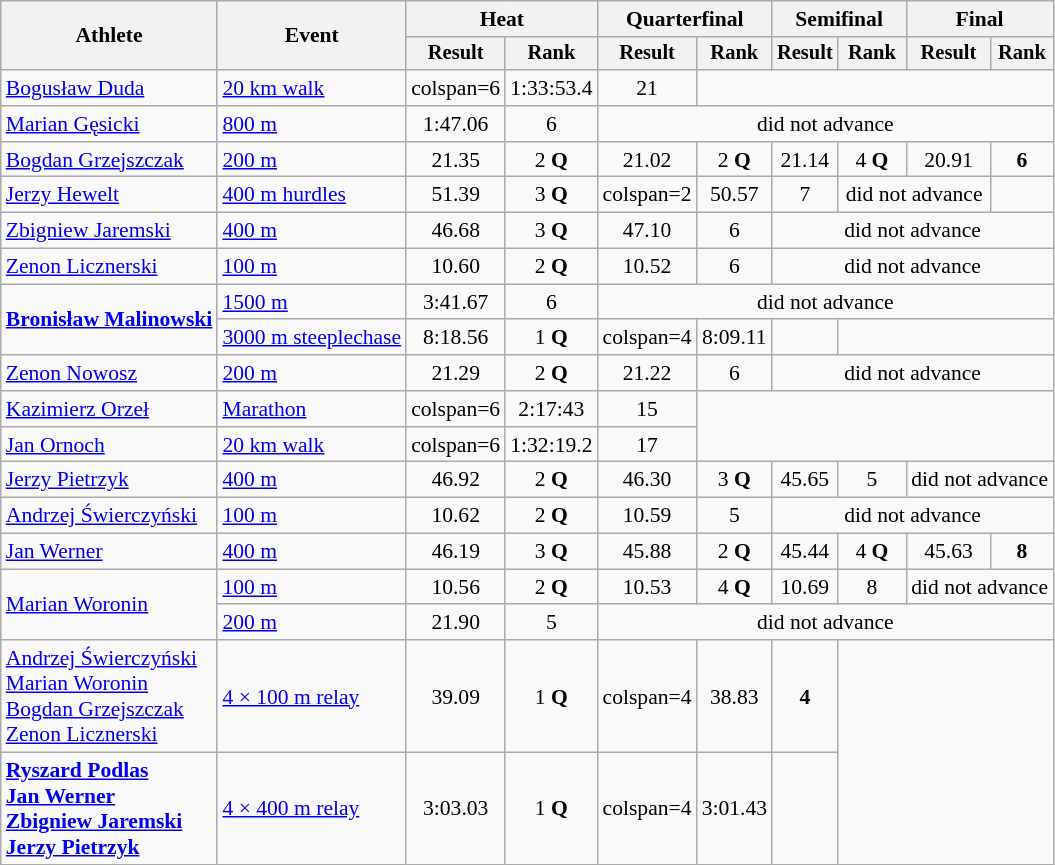<table class="wikitable" style="font-size:90%">
<tr>
<th rowspan="2">Athlete</th>
<th rowspan="2">Event</th>
<th colspan="2">Heat</th>
<th colspan="2">Quarterfinal</th>
<th colspan="2">Semifinal</th>
<th colspan="2">Final</th>
</tr>
<tr style="font-size:95%">
<th>Result</th>
<th>Rank</th>
<th>Result</th>
<th>Rank</th>
<th>Result</th>
<th>Rank</th>
<th>Result</th>
<th>Rank</th>
</tr>
<tr align=center>
<td style="text-align:left;"><a href='#'>Bogusław Duda</a></td>
<td align=left><a href='#'>20 km walk</a></td>
<td>colspan=6 </td>
<td colspan=1>1:33:53.4</td>
<td colspan=1>21</td>
</tr>
<tr align=center>
<td align=left><a href='#'>Marian Gęsicki</a></td>
<td align=left><a href='#'>800 m</a></td>
<td>1:47.06</td>
<td>6</td>
<td colspan=6>did not advance</td>
</tr>
<tr align=center>
<td style="text-align:left;"><a href='#'>Bogdan Grzejszczak</a></td>
<td align=left><a href='#'>200 m</a></td>
<td>21.35</td>
<td>2 <strong>Q</strong></td>
<td>21.02</td>
<td>2 <strong>Q</strong></td>
<td>21.14</td>
<td>4 <strong>Q</strong></td>
<td>20.91</td>
<td><strong>6</strong></td>
</tr>
<tr align=center>
<td style="text-align:left;"><a href='#'>Jerzy Hewelt</a></td>
<td align=left><a href='#'>400 m hurdles</a></td>
<td>51.39</td>
<td>3 <strong>Q</strong></td>
<td>colspan=2 </td>
<td>50.57</td>
<td>7</td>
<td colspan=2>did not advance</td>
</tr>
<tr align=center>
<td align=left><a href='#'>Zbigniew Jaremski</a></td>
<td align=left><a href='#'>400 m</a></td>
<td>46.68</td>
<td>3 <strong>Q</strong></td>
<td>47.10</td>
<td>6</td>
<td colspan=4>did not advance</td>
</tr>
<tr align=center>
<td style="text-align:left;" rowspan="1"><a href='#'>Zenon Licznerski</a></td>
<td align=left><a href='#'>100 m</a></td>
<td>10.60</td>
<td>2 <strong>Q</strong></td>
<td>10.52</td>
<td>6</td>
<td colspan=4>did not advance</td>
</tr>
<tr align=center>
<td style="text-align:left;" rowspan="2"><strong><a href='#'>Bronisław Malinowski</a></strong></td>
<td align=left><a href='#'>1500 m</a></td>
<td>3:41.67</td>
<td>6</td>
<td colspan=6>did not advance</td>
</tr>
<tr align=center>
<td align=left><a href='#'>3000 m steeplechase</a></td>
<td>8:18.56</td>
<td>1 <strong>Q</strong></td>
<td>colspan=4 </td>
<td>8:09.11</td>
<td></td>
</tr>
<tr align=center>
<td style="text-align:left;" rowspan="1"><a href='#'>Zenon Nowosz</a></td>
<td align=left><a href='#'>200 m</a></td>
<td>21.29</td>
<td>2 <strong>Q</strong></td>
<td>21.22</td>
<td>6</td>
<td colspan=4>did not advance</td>
</tr>
<tr align=center>
<td align=left><a href='#'>Kazimierz Orzeł</a></td>
<td align=left><a href='#'>Marathon</a></td>
<td>colspan=6 </td>
<td>2:17:43</td>
<td>15</td>
</tr>
<tr align=center>
<td align=left><a href='#'>Jan Ornoch</a></td>
<td align=left><a href='#'>20 km walk</a></td>
<td>colspan=6 </td>
<td>1:32:19.2</td>
<td>17</td>
</tr>
<tr align=center>
<td align=left><a href='#'>Jerzy Pietrzyk</a></td>
<td align=left><a href='#'>400 m</a></td>
<td>46.92</td>
<td>2 <strong>Q</strong></td>
<td>46.30</td>
<td>3 <strong>Q</strong></td>
<td>45.65</td>
<td>5</td>
<td colspan=2>did not advance</td>
</tr>
<tr align=center>
<td style="text-align:left;"><a href='#'>Andrzej Świerczyński</a></td>
<td align=left><a href='#'>100 m</a></td>
<td>10.62</td>
<td>2 <strong>Q</strong></td>
<td>10.59</td>
<td>5</td>
<td colspan=4>did not advance</td>
</tr>
<tr align=center>
<td align=left><a href='#'>Jan Werner</a></td>
<td align=left><a href='#'>400 m</a></td>
<td>46.19</td>
<td>3 <strong>Q</strong></td>
<td>45.88</td>
<td>2 <strong>Q</strong></td>
<td>45.44</td>
<td>4 <strong>Q</strong></td>
<td>45.63</td>
<td><strong>8</strong></td>
</tr>
<tr align=center>
<td align=left rowspan="2"><a href='#'>Marian Woronin</a></td>
<td style="text-align:left;" rowspan="1"><a href='#'>100 m</a></td>
<td>10.56</td>
<td>2 <strong>Q</strong></td>
<td>10.53</td>
<td>4 <strong>Q</strong></td>
<td>10.69</td>
<td>8</td>
<td colspan=2>did not advance</td>
</tr>
<tr align=center>
<td style="text-align:left;" rowspan="1"><a href='#'>200 m</a></td>
<td>21.90</td>
<td>5</td>
<td colspan=6>did not advance</td>
</tr>
<tr align=center>
<td align=left><a href='#'>Andrzej Świerczyński</a><br><a href='#'>Marian Woronin</a><br> <a href='#'>Bogdan Grzejszczak</a><br><a href='#'>Zenon Licznerski</a></td>
<td align=left><a href='#'>4 × 100 m relay</a></td>
<td>39.09</td>
<td>1 <strong>Q</strong></td>
<td>colspan=4 </td>
<td>38.83</td>
<td><strong>4</strong></td>
</tr>
<tr align=center>
<td align=left><strong><a href='#'>Ryszard Podlas</a><br><a href='#'>Jan Werner</a><br><a href='#'>Zbigniew Jaremski</a><br><a href='#'>Jerzy Pietrzyk</a></strong></td>
<td align=left><a href='#'>4 × 400 m relay</a></td>
<td>3:03.03</td>
<td>1 <strong>Q</strong></td>
<td>colspan=4 </td>
<td>3:01.43</td>
<td></td>
</tr>
</table>
